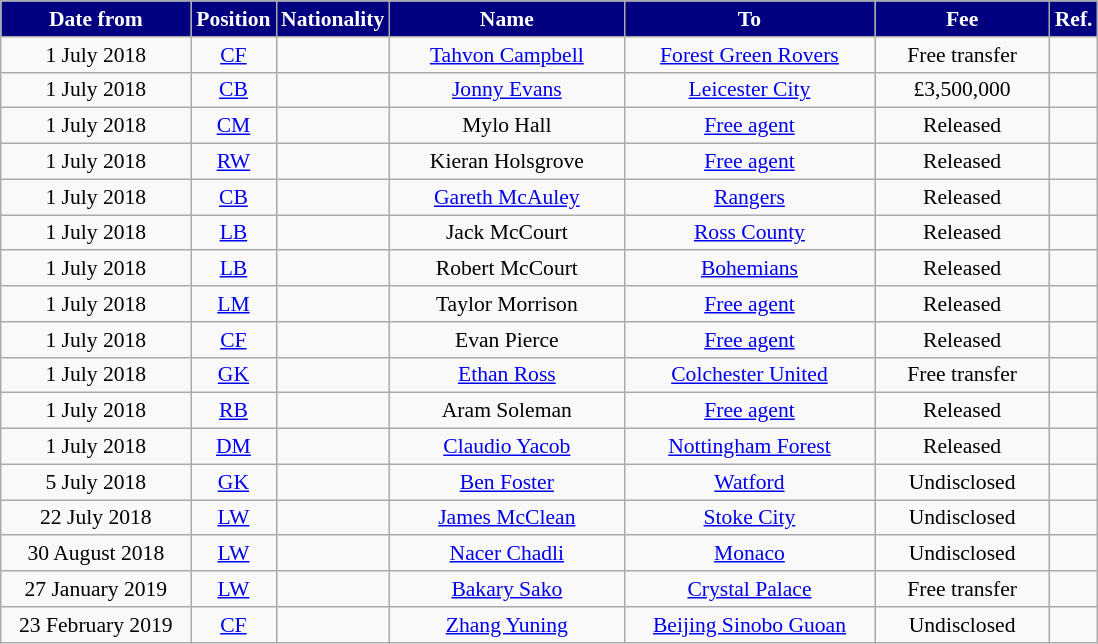<table class="wikitable"  style="text-align:center; font-size:90%; ">
<tr>
<th style="background:#000080; color:white; width:120px;">Date from</th>
<th style="background:#000080; color:white; width:50px;">Position</th>
<th style="background:#000080; color:white; width:50px;">Nationality</th>
<th style="background:#000080; color:white; width:150px;">Name</th>
<th style="background:#000080; color:white; width:160px;">To</th>
<th style="background:#000080; color:white; width:110px;">Fee</th>
<th style="background:#000080; color:white; width:25px;">Ref.</th>
</tr>
<tr>
<td>1 July 2018</td>
<td><a href='#'>CF</a></td>
<td></td>
<td><a href='#'>Tahvon Campbell</a></td>
<td><a href='#'>Forest Green Rovers</a></td>
<td>Free transfer</td>
<td></td>
</tr>
<tr>
<td>1 July 2018</td>
<td><a href='#'>CB</a></td>
<td></td>
<td><a href='#'>Jonny Evans</a></td>
<td><a href='#'>Leicester City</a></td>
<td>£3,500,000</td>
<td></td>
</tr>
<tr>
<td>1 July 2018</td>
<td><a href='#'>CM</a></td>
<td></td>
<td>Mylo Hall</td>
<td><a href='#'>Free agent</a></td>
<td>Released</td>
<td></td>
</tr>
<tr>
<td>1 July 2018</td>
<td><a href='#'>RW</a></td>
<td></td>
<td>Kieran Holsgrove</td>
<td><a href='#'>Free agent</a></td>
<td>Released</td>
<td></td>
</tr>
<tr>
<td>1 July 2018</td>
<td><a href='#'>CB</a></td>
<td></td>
<td><a href='#'>Gareth McAuley</a></td>
<td> <a href='#'>Rangers</a></td>
<td>Released</td>
<td></td>
</tr>
<tr>
<td>1 July 2018</td>
<td><a href='#'>LB</a></td>
<td></td>
<td>Jack McCourt</td>
<td> <a href='#'>Ross County</a></td>
<td>Released</td>
<td></td>
</tr>
<tr>
<td>1 July 2018</td>
<td><a href='#'>LB</a></td>
<td></td>
<td>Robert McCourt</td>
<td> <a href='#'>Bohemians</a></td>
<td>Released</td>
<td></td>
</tr>
<tr>
<td>1 July 2018</td>
<td><a href='#'>LM</a></td>
<td></td>
<td>Taylor Morrison</td>
<td><a href='#'>Free agent</a></td>
<td>Released</td>
<td></td>
</tr>
<tr>
<td>1 July 2018</td>
<td><a href='#'>CF</a></td>
<td></td>
<td>Evan Pierce</td>
<td><a href='#'>Free agent</a></td>
<td>Released</td>
<td></td>
</tr>
<tr>
<td>1 July 2018</td>
<td><a href='#'>GK</a></td>
<td></td>
<td><a href='#'>Ethan Ross</a></td>
<td><a href='#'>Colchester United</a></td>
<td>Free transfer</td>
<td></td>
</tr>
<tr>
<td>1 July 2018</td>
<td><a href='#'>RB</a></td>
<td></td>
<td>Aram Soleman</td>
<td><a href='#'>Free agent</a></td>
<td>Released</td>
<td></td>
</tr>
<tr>
<td>1 July 2018</td>
<td><a href='#'>DM</a></td>
<td></td>
<td><a href='#'>Claudio Yacob</a></td>
<td><a href='#'>Nottingham Forest</a></td>
<td>Released</td>
<td></td>
</tr>
<tr>
<td>5 July 2018</td>
<td><a href='#'>GK</a></td>
<td></td>
<td><a href='#'>Ben Foster</a></td>
<td><a href='#'>Watford</a></td>
<td>Undisclosed</td>
<td></td>
</tr>
<tr>
<td>22 July 2018</td>
<td><a href='#'>LW</a></td>
<td></td>
<td><a href='#'>James McClean</a></td>
<td><a href='#'>Stoke City</a></td>
<td>Undisclosed</td>
<td></td>
</tr>
<tr>
<td>30 August 2018</td>
<td><a href='#'>LW</a></td>
<td></td>
<td><a href='#'>Nacer Chadli</a></td>
<td> <a href='#'>Monaco</a></td>
<td>Undisclosed</td>
<td></td>
</tr>
<tr>
<td>27 January 2019</td>
<td><a href='#'>LW</a></td>
<td></td>
<td><a href='#'>Bakary Sako</a></td>
<td><a href='#'>Crystal Palace</a></td>
<td>Free transfer</td>
<td></td>
</tr>
<tr>
<td>23 February 2019</td>
<td><a href='#'>CF</a></td>
<td></td>
<td><a href='#'>Zhang Yuning</a></td>
<td> <a href='#'>Beijing Sinobo Guoan</a></td>
<td>Undisclosed</td>
<td></td>
</tr>
</table>
